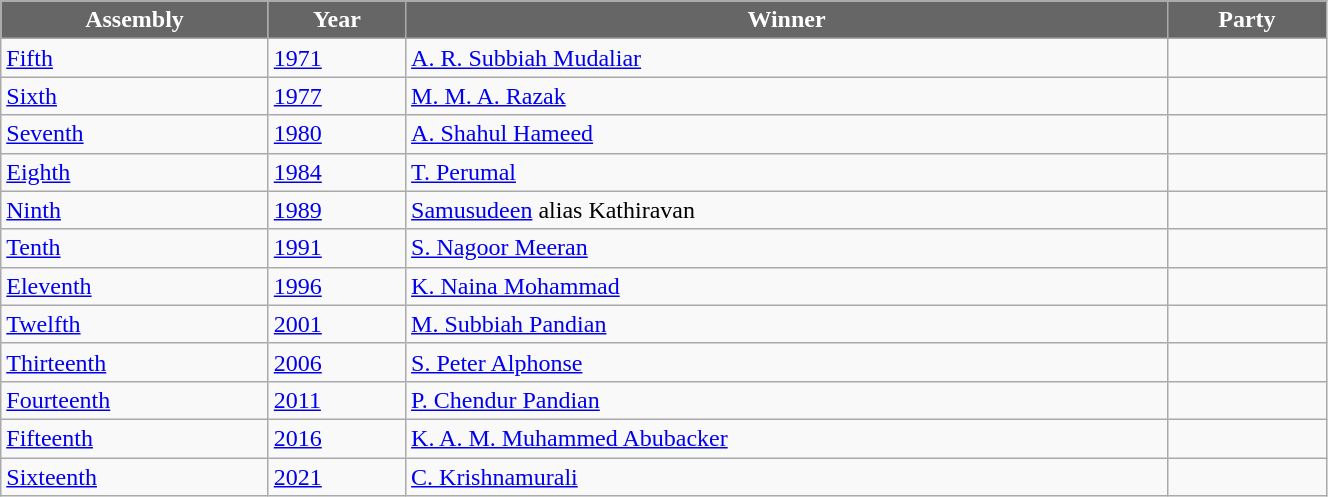<table class="wikitable" width="70%">
<tr>
<th style="background-color:#666666; color:white">Assembly</th>
<th style="background-color:#666666; color:white">Year</th>
<th style="background-color:#666666; color:white">Winner</th>
<th style="background-color:#666666; color:white" colspan="2">Party</th>
</tr>
<tr>
<td><a href='#'>Fifth</a></td>
<td><a href='#'>1971</a></td>
<td><a href='#'>A. R. Subbiah Mudaliar</a></td>
<td></td>
</tr>
<tr>
<td><a href='#'>Sixth</a></td>
<td><a href='#'>1977</a></td>
<td><a href='#'>M. M. A. Razak</a></td>
<td></td>
</tr>
<tr>
<td><a href='#'>Seventh</a></td>
<td><a href='#'>1980</a></td>
<td><a href='#'>A. Shahul Hameed</a></td>
<td></td>
</tr>
<tr>
<td><a href='#'>Eighth</a></td>
<td><a href='#'>1984</a></td>
<td><a href='#'>T. Perumal</a></td>
<td></td>
</tr>
<tr>
<td><a href='#'>Ninth</a></td>
<td><a href='#'>1989</a></td>
<td><a href='#'>Samusudeen</a> alias Kathiravan</td>
<td></td>
</tr>
<tr>
<td><a href='#'>Tenth</a></td>
<td><a href='#'>1991</a></td>
<td><a href='#'>S. Nagoor Meeran</a></td>
<td></td>
</tr>
<tr>
<td><a href='#'>Eleventh</a></td>
<td><a href='#'>1996</a></td>
<td><a href='#'>K. Naina Mohammad</a></td>
<td></td>
</tr>
<tr>
<td><a href='#'>Twelfth</a></td>
<td><a href='#'>2001</a></td>
<td><a href='#'>M. Subbiah Pandian</a></td>
<td></td>
</tr>
<tr>
<td><a href='#'>Thirteenth</a></td>
<td><a href='#'>2006</a></td>
<td><a href='#'>S. Peter Alphonse</a></td>
<td></td>
</tr>
<tr>
<td><a href='#'>Fourteenth</a></td>
<td><a href='#'>2011</a></td>
<td><a href='#'>P. Chendur Pandian</a></td>
<td></td>
</tr>
<tr>
<td><a href='#'>Fifteenth</a></td>
<td><a href='#'>2016</a></td>
<td><a href='#'>K. A. M. Muhammed Abubacker</a></td>
<td></td>
</tr>
<tr>
<td><a href='#'>Sixteenth</a></td>
<td><a href='#'>2021</a></td>
<td><a href='#'>C. Krishnamurali</a></td>
<td></td>
</tr>
</table>
